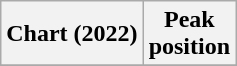<table class="wikitable plainrowheaders" style="text-align:center">
<tr>
<th scope="col">Chart (2022)</th>
<th scope="col">Peak<br>position</th>
</tr>
<tr>
</tr>
</table>
